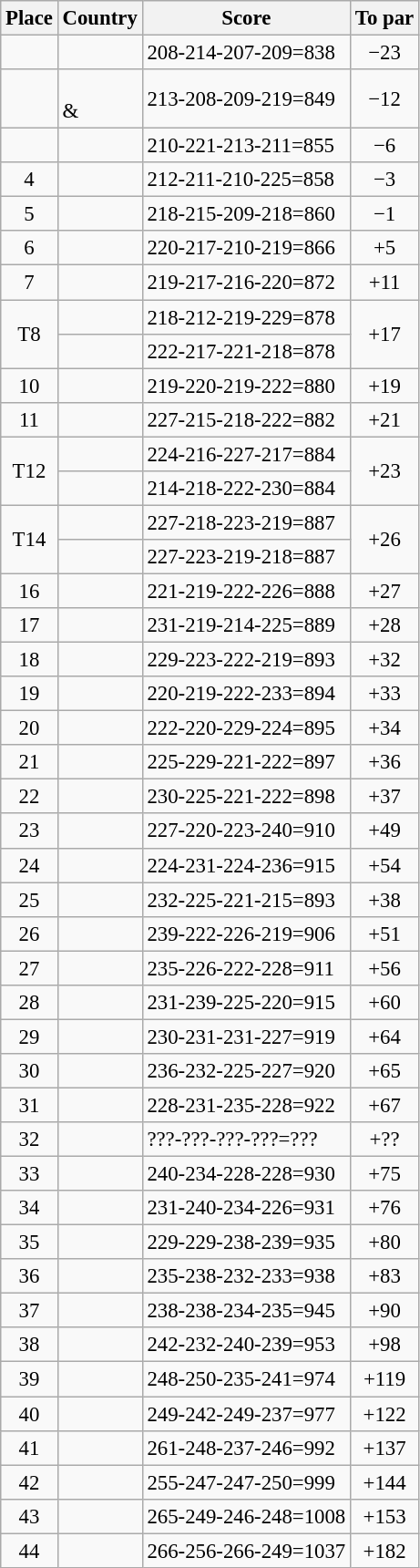<table class="wikitable" style="font-size:95%;">
<tr>
<th>Place</th>
<th>Country</th>
<th>Score</th>
<th>To par</th>
</tr>
<tr>
<td align=center></td>
<td></td>
<td>208-214-207-209=838</td>
<td align=center>−23</td>
</tr>
<tr>
<td align=center></td>
<td><br>& </td>
<td>213-208-209-219=849</td>
<td align=center>−12</td>
</tr>
<tr>
<td align=center></td>
<td></td>
<td>210-221-213-211=855</td>
<td align=center>−6</td>
</tr>
<tr>
<td align=center>4</td>
<td></td>
<td>212-211-210-225=858</td>
<td align=center>−3</td>
</tr>
<tr>
<td align=center>5</td>
<td></td>
<td>218-215-209-218=860</td>
<td align=center>−1</td>
</tr>
<tr>
<td align=center>6</td>
<td></td>
<td>220-217-210-219=866</td>
<td align=center>+5</td>
</tr>
<tr>
<td align=center>7</td>
<td></td>
<td>219-217-216-220=872</td>
<td align=center>+11</td>
</tr>
<tr>
<td align=center rowspan=2>T8</td>
<td></td>
<td>218-212-219-229=878</td>
<td align=center rowspan=2>+17</td>
</tr>
<tr>
<td></td>
<td>222-217-221-218=878</td>
</tr>
<tr>
<td align=center>10</td>
<td></td>
<td>219-220-219-222=880</td>
<td align=center>+19</td>
</tr>
<tr>
<td align=center>11</td>
<td></td>
<td>227-215-218-222=882</td>
<td align=center>+21</td>
</tr>
<tr>
<td align=center rowspan=2>T12</td>
<td></td>
<td>224-216-227-217=884</td>
<td align=center rowspan=2>+23</td>
</tr>
<tr>
<td></td>
<td>214-218-222-230=884</td>
</tr>
<tr>
<td align=center rowspan=2>T14</td>
<td></td>
<td>227-218-223-219=887</td>
<td align=center rowspan=2>+26</td>
</tr>
<tr>
<td></td>
<td>227-223-219-218=887</td>
</tr>
<tr>
<td align=center>16</td>
<td></td>
<td>221-219-222-226=888</td>
<td align=center>+27</td>
</tr>
<tr>
<td align=center>17</td>
<td></td>
<td>231-219-214-225=889</td>
<td align=center>+28</td>
</tr>
<tr>
<td align=center>18</td>
<td></td>
<td>229-223-222-219=893</td>
<td align=center>+32</td>
</tr>
<tr>
<td align=center>19</td>
<td></td>
<td>220-219-222-233=894</td>
<td align=center>+33</td>
</tr>
<tr>
<td align=center>20</td>
<td></td>
<td>222-220-229-224=895</td>
<td align=center>+34</td>
</tr>
<tr>
<td align=center>21</td>
<td></td>
<td>225-229-221-222=897</td>
<td align=center>+36</td>
</tr>
<tr>
<td align=center>22</td>
<td></td>
<td>230-225-221-222=898</td>
<td align=center>+37</td>
</tr>
<tr>
<td align=center>23</td>
<td></td>
<td>227-220-223-240=910</td>
<td align=center>+49</td>
</tr>
<tr>
<td align=center>24</td>
<td></td>
<td>224-231-224-236=915</td>
<td align=center>+54</td>
</tr>
<tr>
<td align=center>25</td>
<td></td>
<td>232-225-221-215=893</td>
<td align=center>+38</td>
</tr>
<tr>
<td align=center>26</td>
<td></td>
<td>239-222-226-219=906</td>
<td align=center>+51</td>
</tr>
<tr>
<td align=center>27</td>
<td></td>
<td>235-226-222-228=911</td>
<td align=center>+56</td>
</tr>
<tr>
<td align=center>28</td>
<td></td>
<td>231-239-225-220=915</td>
<td align=center>+60</td>
</tr>
<tr>
<td align=center>29</td>
<td></td>
<td>230-231-231-227=919</td>
<td align=center>+64</td>
</tr>
<tr>
<td align=center>30</td>
<td></td>
<td>236-232-225-227=920</td>
<td align=center>+65</td>
</tr>
<tr>
<td align=center>31</td>
<td></td>
<td>228-231-235-228=922</td>
<td align=center>+67</td>
</tr>
<tr>
<td align=center>32</td>
<td></td>
<td>???-???-???-???=???</td>
<td align=center>+??</td>
</tr>
<tr>
<td align=center>33</td>
<td></td>
<td>240-234-228-228=930</td>
<td align=center>+75</td>
</tr>
<tr>
<td align=center>34</td>
<td></td>
<td>231-240-234-226=931</td>
<td align=center>+76</td>
</tr>
<tr>
<td align=center>35</td>
<td></td>
<td>229-229-238-239=935</td>
<td align=center>+80</td>
</tr>
<tr>
<td align=center>36</td>
<td></td>
<td>235-238-232-233=938</td>
<td align=center>+83</td>
</tr>
<tr>
<td align=center>37</td>
<td></td>
<td>238-238-234-235=945</td>
<td align=center>+90</td>
</tr>
<tr>
<td align=center>38</td>
<td></td>
<td>242-232-240-239=953</td>
<td align=center>+98</td>
</tr>
<tr>
<td align=center>39</td>
<td></td>
<td>248-250-235-241=974</td>
<td align=center>+119</td>
</tr>
<tr>
<td align=center>40</td>
<td></td>
<td>249-242-249-237=977</td>
<td align=center>+122</td>
</tr>
<tr>
<td align=center>41</td>
<td></td>
<td>261-248-237-246=992</td>
<td align=center>+137</td>
</tr>
<tr>
<td align=center>42</td>
<td></td>
<td>255-247-247-250=999</td>
<td align=center>+144</td>
</tr>
<tr>
<td align=center>43</td>
<td></td>
<td>265-249-246-248=1008</td>
<td align=center>+153</td>
</tr>
<tr>
<td align=center>44</td>
<td></td>
<td>266-256-266-249=1037</td>
<td align=center>+182</td>
</tr>
</table>
